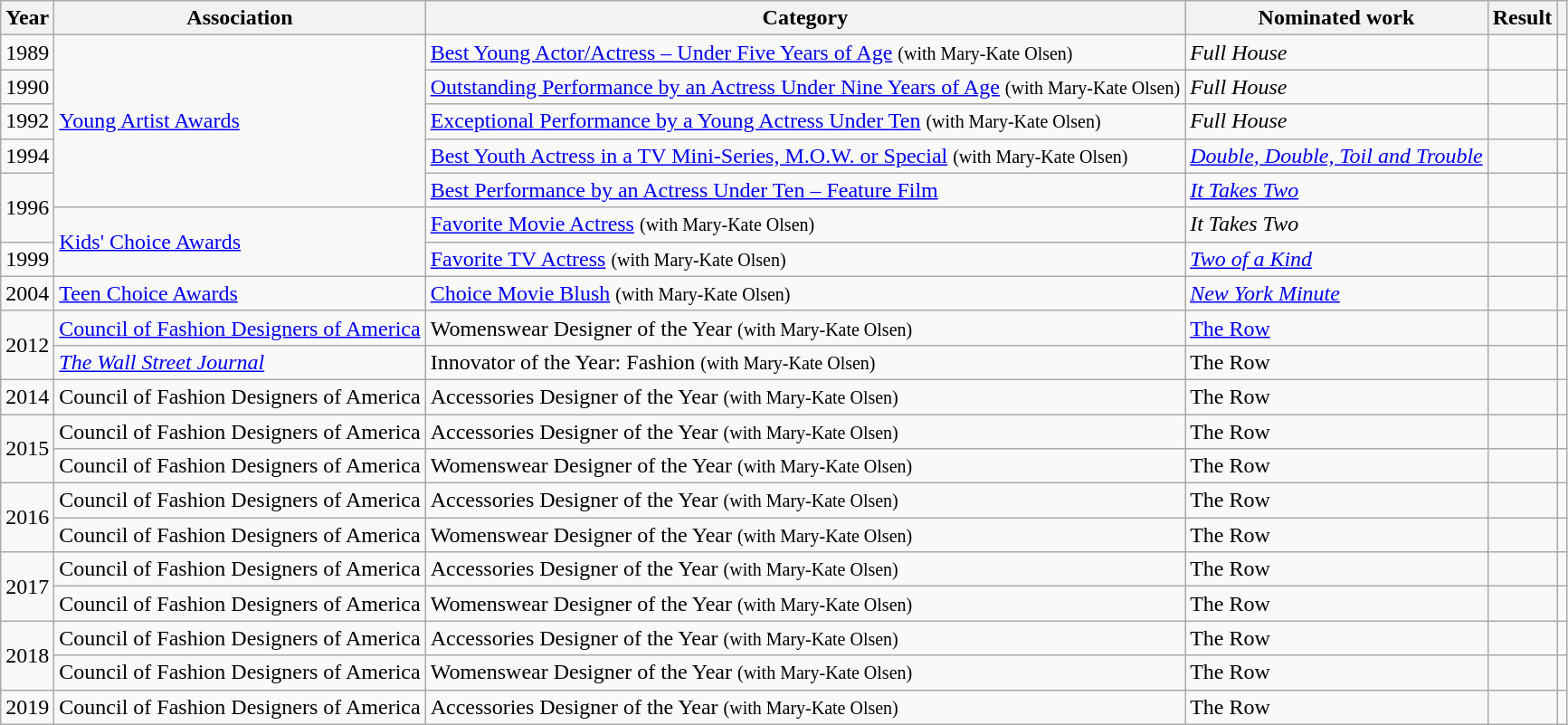<table class="wikitable plainrowheaders">
<tr>
<th scope="col">Year</th>
<th scope="col">Association</th>
<th scope="col">Category</th>
<th scope="col">Nominated work</th>
<th scope="col">Result</th>
<th scope="col" class="unsortable"></th>
</tr>
<tr>
<td>1989</td>
<td rowspan=5><a href='#'>Young Artist Awards</a></td>
<td><a href='#'>Best Young Actor/Actress – Under Five Years of Age</a> <small>(with Mary-Kate Olsen)</small></td>
<td><em>Full House</em></td>
<td></td>
<td></td>
</tr>
<tr>
<td>1990</td>
<td><a href='#'>Outstanding Performance by an Actress Under Nine Years of Age</a> <small>(with Mary-Kate Olsen)</small></td>
<td><em>Full House</em></td>
<td></td>
<td></td>
</tr>
<tr>
<td>1992</td>
<td><a href='#'>Exceptional Performance by a Young Actress Under Ten</a> <small>(with Mary-Kate Olsen)</small></td>
<td><em>Full House</em></td>
<td></td>
<td></td>
</tr>
<tr>
<td>1994</td>
<td><a href='#'>Best Youth Actress in a TV Mini-Series, M.O.W. or Special</a> <small>(with Mary-Kate Olsen)</small></td>
<td><em><a href='#'>Double, Double, Toil and Trouble</a></em></td>
<td></td>
<td></td>
</tr>
<tr>
<td rowspan=2>1996</td>
<td><a href='#'>Best Performance by an Actress Under Ten – Feature Film</a></td>
<td><em><a href='#'>It Takes Two</a></em></td>
<td></td>
<td></td>
</tr>
<tr>
<td rowspan=2><a href='#'>Kids' Choice Awards</a></td>
<td><a href='#'>Favorite Movie Actress</a> <small>(with Mary-Kate Olsen)</small></td>
<td><em>It Takes Two</em></td>
<td></td>
<td></td>
</tr>
<tr>
<td>1999</td>
<td><a href='#'>Favorite TV Actress</a> <small>(with Mary-Kate Olsen)</small></td>
<td><em><a href='#'>Two of a Kind</a></em></td>
<td></td>
<td></td>
</tr>
<tr>
<td>2004</td>
<td><a href='#'>Teen Choice Awards</a></td>
<td><a href='#'>Choice Movie Blush</a> <small>(with Mary-Kate Olsen)</small></td>
<td><em><a href='#'>New York Minute</a></em></td>
<td></td>
<td></td>
</tr>
<tr>
<td rowspan=2>2012</td>
<td><a href='#'>Council of Fashion Designers of America</a></td>
<td>Womenswear Designer of the Year <small>(with Mary-Kate Olsen)</small></td>
<td><a href='#'>The Row</a></td>
<td></td>
<td></td>
</tr>
<tr>
<td><em><a href='#'>The Wall Street Journal</a></em></td>
<td>Innovator of the Year: Fashion <small>(with Mary-Kate Olsen)</small></td>
<td>The Row</td>
<td></td>
<td></td>
</tr>
<tr>
<td>2014</td>
<td>Council of Fashion Designers of America</td>
<td>Accessories Designer of the Year <small>(with Mary-Kate Olsen)</small></td>
<td>The Row</td>
<td></td>
<td></td>
</tr>
<tr>
<td rowspan=2>2015</td>
<td>Council of Fashion Designers of America</td>
<td>Accessories Designer of the Year <small>(with Mary-Kate Olsen)</small></td>
<td>The Row</td>
<td></td>
<td></td>
</tr>
<tr>
<td>Council of Fashion Designers of America</td>
<td>Womenswear Designer of the Year <small>(with Mary-Kate Olsen)</small></td>
<td>The Row</td>
<td></td>
<td></td>
</tr>
<tr>
<td rowspan=2>2016</td>
<td>Council of Fashion Designers of America</td>
<td>Accessories Designer of the Year <small>(with Mary-Kate Olsen)</small></td>
<td>The Row</td>
<td></td>
<td></td>
</tr>
<tr>
<td>Council of Fashion Designers of America</td>
<td>Womenswear Designer of the Year <small>(with Mary-Kate Olsen)</small></td>
<td>The Row</td>
<td></td>
<td></td>
</tr>
<tr>
<td rowspan=2>2017</td>
<td>Council of Fashion Designers of America</td>
<td>Accessories Designer of the Year <small>(with Mary-Kate Olsen)</small></td>
<td>The Row</td>
<td></td>
<td></td>
</tr>
<tr>
<td>Council of Fashion Designers of America</td>
<td>Womenswear Designer of the Year <small>(with Mary-Kate Olsen)</small></td>
<td>The Row</td>
<td></td>
<td></td>
</tr>
<tr>
<td rowspan=2>2018</td>
<td>Council of Fashion Designers of America</td>
<td>Accessories Designer of the Year <small>(with Mary-Kate Olsen)</small></td>
<td>The Row</td>
<td></td>
<td></td>
</tr>
<tr>
<td>Council of Fashion Designers of America</td>
<td>Womenswear Designer of the Year <small>(with Mary-Kate Olsen)</small></td>
<td>The Row</td>
<td></td>
<td></td>
</tr>
<tr>
<td>2019</td>
<td>Council of Fashion Designers of America</td>
<td>Accessories Designer of the Year <small>(with Mary-Kate Olsen)</small></td>
<td>The Row</td>
<td></td>
<td></td>
</tr>
</table>
